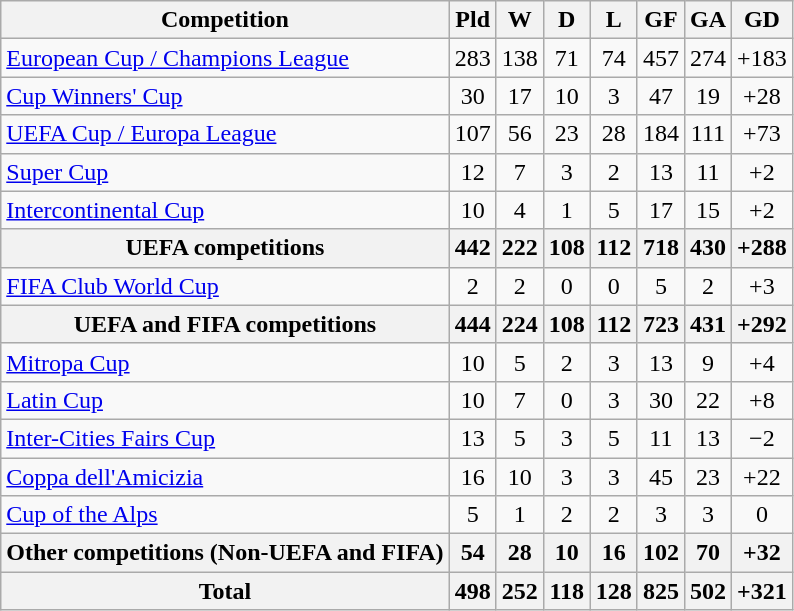<table class="wikitable sortable" style="text-align:center">
<tr>
<th>Competition</th>
<th>Pld</th>
<th>W</th>
<th>D</th>
<th>L</th>
<th>GF</th>
<th>GA</th>
<th>GD</th>
</tr>
<tr>
<td align=left><a href='#'>European Cup / Champions League</a></td>
<td>283</td>
<td>138</td>
<td>71</td>
<td>74</td>
<td>457</td>
<td>274</td>
<td>+183</td>
</tr>
<tr>
<td align=left><a href='#'>Cup Winners' Cup</a></td>
<td>30</td>
<td>17</td>
<td>10</td>
<td>3</td>
<td>47</td>
<td>19</td>
<td>+28</td>
</tr>
<tr>
<td align=left><a href='#'>UEFA Cup / Europa League</a></td>
<td>107</td>
<td>56</td>
<td>23</td>
<td>28</td>
<td>184</td>
<td>111</td>
<td>+73</td>
</tr>
<tr>
<td align=left><a href='#'>Super Cup</a></td>
<td>12</td>
<td>7</td>
<td>3</td>
<td>2</td>
<td>13</td>
<td>11</td>
<td>+2</td>
</tr>
<tr>
<td align=left><a href='#'>Intercontinental Cup</a></td>
<td>10</td>
<td>4</td>
<td>1</td>
<td>5</td>
<td>17</td>
<td>15</td>
<td>+2</td>
</tr>
<tr>
<th>UEFA competitions</th>
<th>442</th>
<th>222</th>
<th>108</th>
<th>112</th>
<th>718</th>
<th>430</th>
<th>+288</th>
</tr>
<tr>
<td align=left><a href='#'>FIFA Club World Cup</a></td>
<td>2</td>
<td>2</td>
<td>0</td>
<td>0</td>
<td>5</td>
<td>2</td>
<td>+3</td>
</tr>
<tr>
<th>UEFA and FIFA competitions</th>
<th>444</th>
<th>224</th>
<th>108</th>
<th>112</th>
<th>723</th>
<th>431</th>
<th>+292</th>
</tr>
<tr>
<td align=left><a href='#'>Mitropa Cup</a></td>
<td>10</td>
<td>5</td>
<td>2</td>
<td>3</td>
<td>13</td>
<td>9</td>
<td>+4</td>
</tr>
<tr>
<td align=left><a href='#'>Latin Cup</a></td>
<td>10</td>
<td>7</td>
<td>0</td>
<td>3</td>
<td>30</td>
<td>22</td>
<td>+8</td>
</tr>
<tr>
<td align=left><a href='#'>Inter-Cities Fairs Cup</a></td>
<td>13</td>
<td>5</td>
<td>3</td>
<td>5</td>
<td>11</td>
<td>13</td>
<td>−2</td>
</tr>
<tr>
<td align=left><a href='#'>Coppa dell'Amicizia</a></td>
<td>16</td>
<td>10</td>
<td>3</td>
<td>3</td>
<td>45</td>
<td>23</td>
<td>+22</td>
</tr>
<tr>
<td align=left><a href='#'>Cup of the Alps</a></td>
<td>5</td>
<td>1</td>
<td>2</td>
<td>2</td>
<td>3</td>
<td>3</td>
<td>0</td>
</tr>
<tr>
<th>Other competitions (Non-UEFA and FIFA)</th>
<th>54</th>
<th>28</th>
<th>10</th>
<th>16</th>
<th>102</th>
<th>70</th>
<th>+32</th>
</tr>
<tr>
<th>Total</th>
<th>498</th>
<th>252</th>
<th>118</th>
<th>128</th>
<th>825</th>
<th>502</th>
<th>+321</th>
</tr>
</table>
